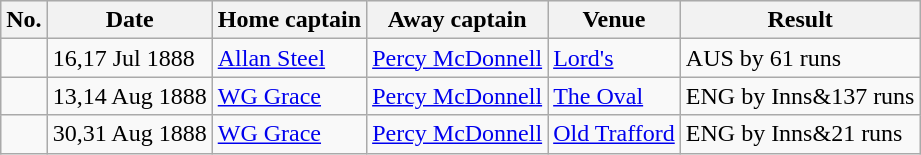<table class="wikitable">
<tr style="background:#efefef;">
<th>No.</th>
<th>Date</th>
<th>Home captain</th>
<th>Away captain</th>
<th>Venue</th>
<th>Result</th>
</tr>
<tr>
<td></td>
<td>16,17 Jul 1888</td>
<td><a href='#'>Allan Steel</a></td>
<td><a href='#'>Percy McDonnell</a></td>
<td><a href='#'>Lord's</a></td>
<td>AUS by 61 runs</td>
</tr>
<tr>
<td></td>
<td>13,14 Aug 1888</td>
<td><a href='#'>WG Grace</a></td>
<td><a href='#'>Percy McDonnell</a></td>
<td><a href='#'>The Oval</a></td>
<td>ENG by Inns&137 runs</td>
</tr>
<tr>
<td></td>
<td>30,31 Aug 1888</td>
<td><a href='#'>WG Grace</a></td>
<td><a href='#'>Percy McDonnell</a></td>
<td><a href='#'>Old Trafford</a></td>
<td>ENG by Inns&21 runs</td>
</tr>
</table>
